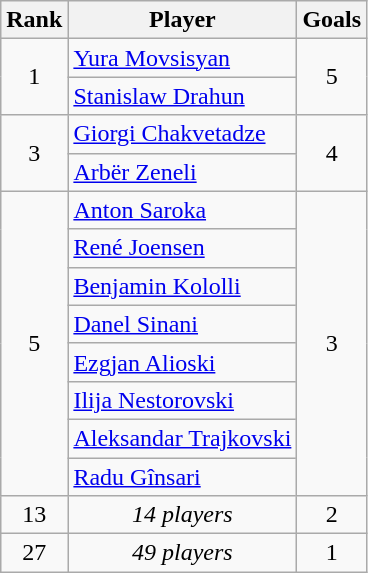<table class="wikitable" style="text-align:center">
<tr>
<th>Rank</th>
<th>Player</th>
<th>Goals</th>
</tr>
<tr>
<td rowspan="2">1</td>
<td style="text-align:left"> <a href='#'>Yura Movsisyan</a></td>
<td rowspan="2">5</td>
</tr>
<tr>
<td style="text-align:left"> <a href='#'>Stanislaw Drahun</a></td>
</tr>
<tr>
<td rowspan="2">3</td>
<td style="text-align:left"> <a href='#'>Giorgi Chakvetadze</a></td>
<td rowspan="2">4</td>
</tr>
<tr>
<td style="text-align:left"> <a href='#'>Arbër Zeneli</a></td>
</tr>
<tr>
<td rowspan="8">5</td>
<td style="text-align:left"> <a href='#'>Anton Saroka</a></td>
<td rowspan="8">3</td>
</tr>
<tr>
<td style="text-align:left"> <a href='#'>René Joensen</a></td>
</tr>
<tr>
<td style="text-align:left"> <a href='#'>Benjamin Kololli</a></td>
</tr>
<tr>
<td style="text-align:left"> <a href='#'>Danel Sinani</a></td>
</tr>
<tr>
<td style="text-align:left"> <a href='#'>Ezgjan Alioski</a></td>
</tr>
<tr>
<td style="text-align:left"> <a href='#'>Ilija Nestorovski</a></td>
</tr>
<tr>
<td style="text-align:left"> <a href='#'>Aleksandar Trajkovski</a></td>
</tr>
<tr>
<td style="text-align:left"> <a href='#'>Radu Gînsari</a></td>
</tr>
<tr>
<td>13</td>
<td style="text-align:center"><em>14 players</em></td>
<td>2</td>
</tr>
<tr>
<td>27</td>
<td style="text-align:center"><em>49 players</em></td>
<td>1</td>
</tr>
</table>
